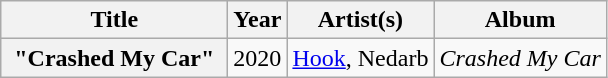<table class="wikitable plainrowheaders" style="text-align:center;">
<tr>
<th scope="col" style="width:9em;">Title</th>
<th scope="col">Year</th>
<th scope="col">Artist(s)</th>
<th scope="col">Album</th>
</tr>
<tr>
<th scope="row">"Crashed My Car"</th>
<td>2020</td>
<td><a href='#'>Hook</a>, Nedarb</td>
<td><em>Crashed My Car</em></td>
</tr>
</table>
